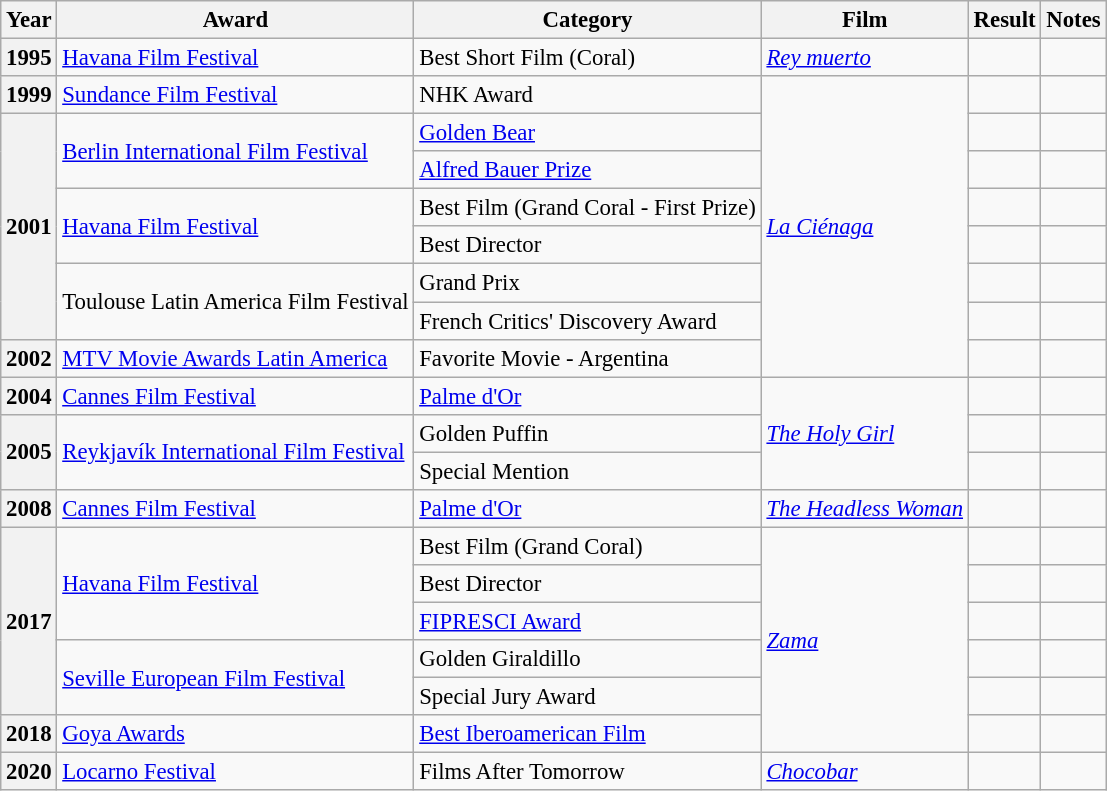<table class="wikitable plainrowheaders sortable" style="font-size: 95%;">
<tr>
<th scope="col">Year</th>
<th scope="col">Award</th>
<th scope="col">Category</th>
<th scope="col">Film</th>
<th scope="col">Result</th>
<th class="unsortable">Notes</th>
</tr>
<tr>
<th scope="row" rowspan="1">1995</th>
<td><a href='#'>Havana Film Festival</a></td>
<td>Best Short Film (Coral)</td>
<td rowspan="1"><em><a href='#'>Rey muerto</a></em></td>
<td></td>
<td></td>
</tr>
<tr>
<th scope="row" rowspan="1">1999</th>
<td><a href='#'>Sundance Film Festival</a></td>
<td>NHK Award</td>
<td rowspan="8"><em><a href='#'>La Ciénaga</a></em></td>
<td></td>
<td></td>
</tr>
<tr>
<th scope="row" rowspan="6">2001</th>
<td rowspan="2"><a href='#'>Berlin International Film Festival</a></td>
<td><a href='#'>Golden Bear</a></td>
<td></td>
<td></td>
</tr>
<tr>
<td><a href='#'>Alfred Bauer Prize</a></td>
<td></td>
<td></td>
</tr>
<tr>
<td rowspan="2"><a href='#'>Havana Film Festival</a></td>
<td>Best Film (Grand Coral - First Prize)</td>
<td></td>
<td></td>
</tr>
<tr>
<td>Best Director</td>
<td></td>
<td></td>
</tr>
<tr>
<td rowspan="2">Toulouse Latin America Film Festival</td>
<td>Grand Prix</td>
<td></td>
<td></td>
</tr>
<tr>
<td>French Critics' Discovery Award</td>
<td></td>
<td></td>
</tr>
<tr>
<th scope="row" rowspan="1">2002</th>
<td><a href='#'>MTV Movie Awards Latin America</a></td>
<td>Favorite Movie - Argentina</td>
<td></td>
<td></td>
</tr>
<tr>
<th scope="row" rowspan="1">2004</th>
<td><a href='#'>Cannes Film Festival</a></td>
<td><a href='#'>Palme d'Or</a></td>
<td rowspan="3"><em><a href='#'>The Holy Girl</a></em></td>
<td></td>
<td></td>
</tr>
<tr>
<th scope="row" rowspan="2">2005</th>
<td rowspan="2"><a href='#'>Reykjavík International Film Festival</a></td>
<td>Golden Puffin</td>
<td></td>
<td></td>
</tr>
<tr>
<td>Special Mention</td>
<td></td>
<td></td>
</tr>
<tr>
<th scope="row" rowspan="1">2008</th>
<td><a href='#'>Cannes Film Festival</a></td>
<td><a href='#'>Palme d'Or</a></td>
<td><em><a href='#'>The Headless Woman</a></em></td>
<td></td>
<td></td>
</tr>
<tr>
<th scope="row" rowspan="5">2017</th>
<td rowspan="3"><a href='#'>Havana Film Festival</a></td>
<td>Best Film (Grand Coral)</td>
<td rowspan="6"><em><a href='#'>Zama</a></em></td>
<td></td>
<td></td>
</tr>
<tr>
<td>Best Director</td>
<td></td>
<td></td>
</tr>
<tr>
<td><a href='#'>FIPRESCI Award</a></td>
<td></td>
<td></td>
</tr>
<tr>
<td rowspan="2"><a href='#'>Seville European Film Festival</a></td>
<td>Golden Giraldillo</td>
<td></td>
<td></td>
</tr>
<tr>
<td>Special Jury Award</td>
<td></td>
<td></td>
</tr>
<tr>
<th scope="row" rowspan="1">2018</th>
<td><a href='#'>Goya Awards</a></td>
<td><a href='#'>Best Iberoamerican Film</a></td>
<td></td>
<td></td>
</tr>
<tr>
<th scope="row" rowspan="1">2020</th>
<td><a href='#'>Locarno Festival</a></td>
<td>Films After Tomorrow</td>
<td><em><a href='#'>Chocobar</a></em></td>
<td></td>
<td></td>
</tr>
</table>
